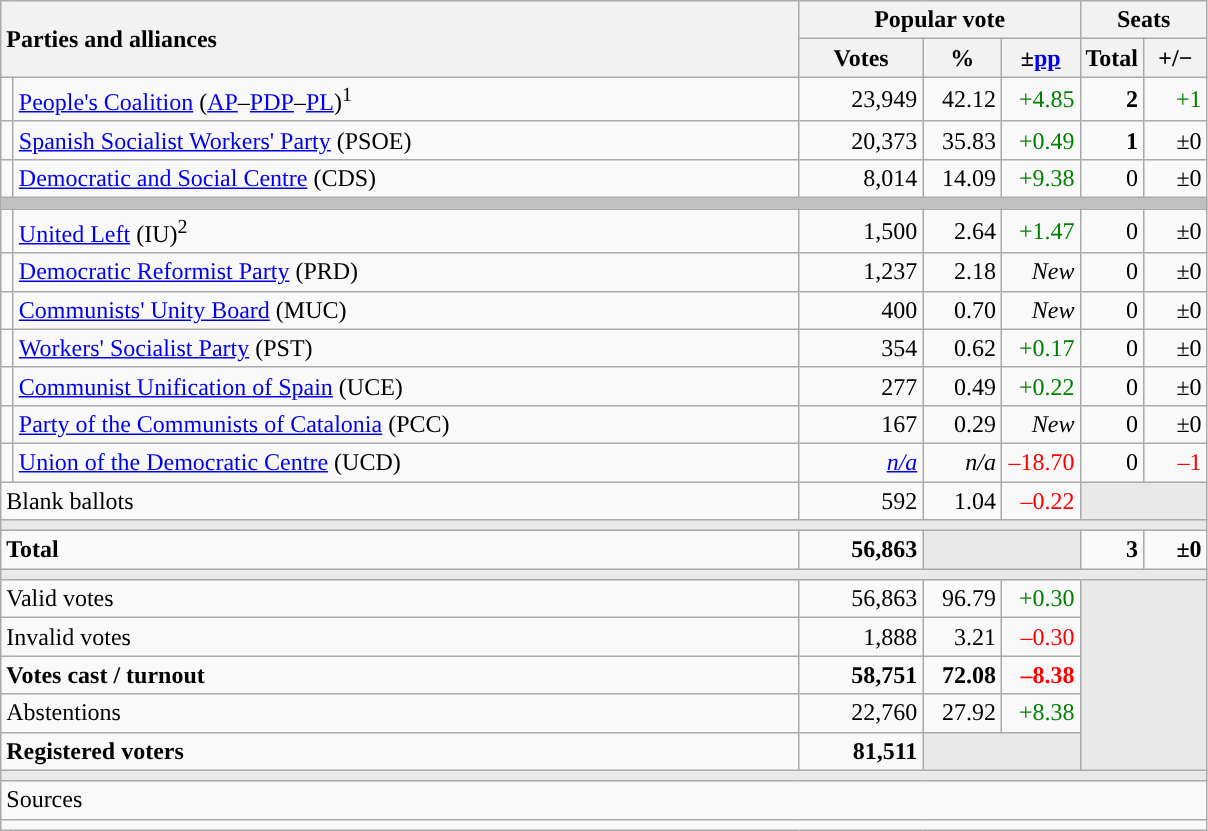<table class="wikitable" style="text-align:right;">
<tr>
<th style="text-align:left;" rowspan="2" colspan="2" width="525">Parties and alliances</th>
<th colspan="3">Popular vote</th>
<th colspan="2">Seats</th>
</tr>
<tr>
<th width="75">Votes</th>
<th width="45">%</th>
<th width="45">±<a href='#'>pp</a></th>
<th width="35">Total</th>
<th width="35">+/−</th>
</tr>
<tr>
<td width="1" style="color:inherit;background:"></td>
<td align="left"><a href='#'>People's Coalition</a> (<a href='#'>AP</a>–<a href='#'>PDP</a>–<a href='#'>PL</a>)<sup>1</sup></td>
<td>23,949</td>
<td>42.12</td>
<td style="color:green;">+4.85</td>
<td><strong>2</strong></td>
<td style="color:green;">+1</td>
</tr>
<tr>
<td style="color:inherit;background:"></td>
<td align="left"><a href='#'>Spanish Socialist Workers' Party</a> (PSOE)</td>
<td>20,373</td>
<td>35.83</td>
<td style="color:green;">+0.49</td>
<td><strong>1</strong></td>
<td>±0</td>
</tr>
<tr>
<td style="color:inherit;background:"></td>
<td align="left"><a href='#'>Democratic and Social Centre</a> (CDS)</td>
<td>8,014</td>
<td>14.09</td>
<td style="color:green;">+9.38</td>
<td>0</td>
<td>±0</td>
</tr>
<tr>
<td colspan="7" bgcolor="#C0C0C0"></td>
</tr>
<tr>
<td style="color:inherit;background:"></td>
<td align="left"><a href='#'>United Left</a> (IU)<sup>2</sup></td>
<td>1,500</td>
<td>2.64</td>
<td style="color:green;">+1.47</td>
<td>0</td>
<td>±0</td>
</tr>
<tr>
<td style="color:inherit;background:"></td>
<td align="left"><a href='#'>Democratic Reformist Party</a> (PRD)</td>
<td>1,237</td>
<td>2.18</td>
<td><em>New</em></td>
<td>0</td>
<td>±0</td>
</tr>
<tr>
<td style="color:inherit;background:"></td>
<td align="left"><a href='#'>Communists' Unity Board</a> (MUC)</td>
<td>400</td>
<td>0.70</td>
<td><em>New</em></td>
<td>0</td>
<td>±0</td>
</tr>
<tr>
<td style="color:inherit;background:"></td>
<td align="left"><a href='#'>Workers' Socialist Party</a> (PST)</td>
<td>354</td>
<td>0.62</td>
<td style="color:green;">+0.17</td>
<td>0</td>
<td>±0</td>
</tr>
<tr>
<td style="color:inherit;background:"></td>
<td align="left"><a href='#'>Communist Unification of Spain</a> (UCE)</td>
<td>277</td>
<td>0.49</td>
<td style="color:green;">+0.22</td>
<td>0</td>
<td>±0</td>
</tr>
<tr>
<td style="color:inherit;background:"></td>
<td align="left"><a href='#'>Party of the Communists of Catalonia</a> (PCC)</td>
<td>167</td>
<td>0.29</td>
<td><em>New</em></td>
<td>0</td>
<td>±0</td>
</tr>
<tr>
<td style="color:inherit;background:"></td>
<td align="left"><a href='#'>Union of the Democratic Centre</a> (UCD)</td>
<td><em><a href='#'>n/a</a></em></td>
<td><em>n/a</em></td>
<td style="color:red;">–18.70</td>
<td>0</td>
<td style="color:red;">–1</td>
</tr>
<tr>
<td align="left" colspan="2">Blank ballots</td>
<td>592</td>
<td>1.04</td>
<td style="color:red;">–0.22</td>
<td bgcolor="#E9E9E9" colspan="2"></td>
</tr>
<tr>
<td colspan="7" bgcolor="#E9E9E9"></td>
</tr>
<tr style="font-weight:bold;">
<td align="left" colspan="2">Total</td>
<td>56,863</td>
<td bgcolor="#E9E9E9" colspan="2"></td>
<td>3</td>
<td>±0</td>
</tr>
<tr>
<td colspan="7" bgcolor="#E9E9E9"></td>
</tr>
<tr>
<td align="left" colspan="2">Valid votes</td>
<td>56,863</td>
<td>96.79</td>
<td style="color:green;">+0.30</td>
<td bgcolor="#E9E9E9" colspan="2" rowspan="5"></td>
</tr>
<tr>
<td align="left" colspan="2">Invalid votes</td>
<td>1,888</td>
<td>3.21</td>
<td style="color:red;">–0.30</td>
</tr>
<tr style="font-weight:bold;">
<td align="left" colspan="2">Votes cast / turnout</td>
<td>58,751</td>
<td>72.08</td>
<td style="color:red;">–8.38</td>
</tr>
<tr>
<td align="left" colspan="2">Abstentions</td>
<td>22,760</td>
<td>27.92</td>
<td style="color:green;">+8.38</td>
</tr>
<tr style="font-weight:bold;">
<td align="left" colspan="2">Registered voters</td>
<td>81,511</td>
<td bgcolor="#E9E9E9" colspan="2"></td>
</tr>
<tr>
<td colspan="7" bgcolor="#E9E9E9"></td>
</tr>
<tr>
<td align="left" colspan="7">Sources</td>
</tr>
<tr>
<td colspan="7" style="text-align:left; max-width:790px;"></td>
</tr>
</table>
